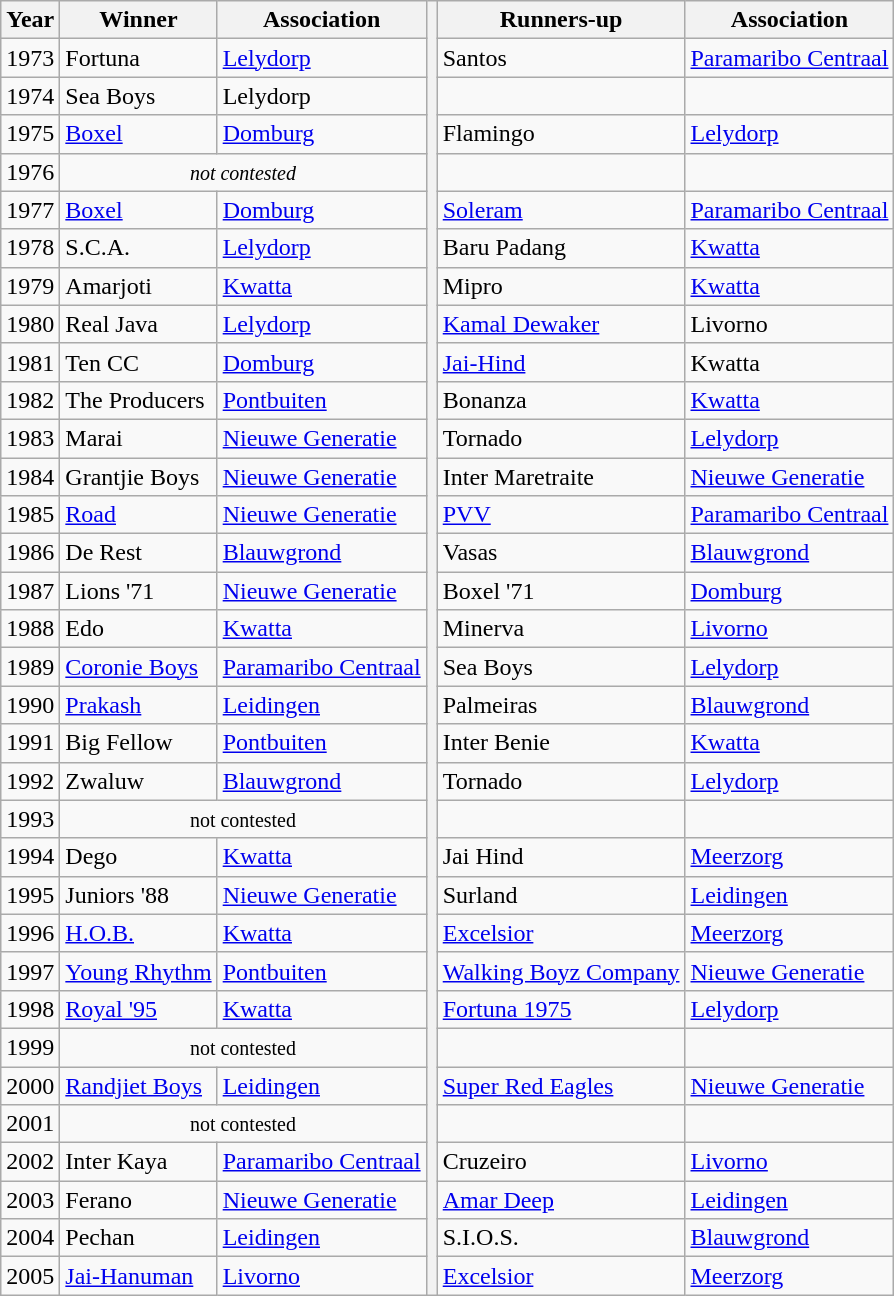<table class="wikitable">
<tr>
<th>Year</th>
<th>Winner</th>
<th>Association</th>
<th Rowspan=34></th>
<th>Runners-up</th>
<th>Association</th>
</tr>
<tr>
<td>1973</td>
<td>Fortuna</td>
<td><a href='#'>Lelydorp</a></td>
<td>Santos</td>
<td><a href='#'>Paramaribo Centraal</a></td>
</tr>
<tr>
<td>1974</td>
<td>Sea Boys</td>
<td>Lelydorp</td>
<td></td>
<td></td>
</tr>
<tr>
<td>1975</td>
<td><a href='#'>Boxel</a></td>
<td><a href='#'>Domburg</a></td>
<td>Flamingo</td>
<td><a href='#'>Lelydorp</a></td>
</tr>
<tr>
<td>1976</td>
<td colspan=2 style="text-align:center;"><small> <em>not contested</em></small></td>
<td></td>
<td></td>
</tr>
<tr>
<td>1977</td>
<td><a href='#'>Boxel</a></td>
<td><a href='#'>Domburg</a></td>
<td><a href='#'>Soleram</a></td>
<td><a href='#'>Paramaribo Centraal</a></td>
</tr>
<tr>
<td>1978</td>
<td>S.C.A.</td>
<td><a href='#'>Lelydorp</a></td>
<td>Baru Padang</td>
<td><a href='#'>Kwatta</a></td>
</tr>
<tr>
<td>1979</td>
<td>Amarjoti</td>
<td><a href='#'>Kwatta</a></td>
<td>Mipro</td>
<td><a href='#'>Kwatta</a></td>
</tr>
<tr>
<td>1980</td>
<td>Real Java</td>
<td><a href='#'>Lelydorp</a></td>
<td><a href='#'>Kamal Dewaker</a></td>
<td>Livorno</td>
</tr>
<tr>
<td>1981</td>
<td>Ten CC</td>
<td><a href='#'>Domburg</a></td>
<td><a href='#'>Jai-Hind</a></td>
<td>Kwatta</td>
</tr>
<tr>
<td>1982</td>
<td>The Producers</td>
<td><a href='#'>Pontbuiten</a></td>
<td>Bonanza</td>
<td><a href='#'>Kwatta</a></td>
</tr>
<tr>
<td>1983</td>
<td>Marai</td>
<td><a href='#'>Nieuwe Generatie</a></td>
<td>Tornado</td>
<td><a href='#'>Lelydorp</a></td>
</tr>
<tr>
<td>1984</td>
<td>Grantjie Boys</td>
<td><a href='#'>Nieuwe Generatie</a></td>
<td>Inter Maretraite</td>
<td><a href='#'>Nieuwe Generatie</a></td>
</tr>
<tr>
<td>1985</td>
<td><a href='#'>Road</a></td>
<td><a href='#'>Nieuwe Generatie</a></td>
<td><a href='#'>PVV</a></td>
<td><a href='#'>Paramaribo Centraal</a></td>
</tr>
<tr>
<td>1986</td>
<td>De Rest</td>
<td><a href='#'>Blauwgrond</a></td>
<td>Vasas</td>
<td><a href='#'>Blauwgrond</a></td>
</tr>
<tr>
<td>1987</td>
<td>Lions '71</td>
<td><a href='#'>Nieuwe Generatie</a></td>
<td>Boxel '71</td>
<td><a href='#'>Domburg</a></td>
</tr>
<tr>
<td>1988</td>
<td>Edo</td>
<td><a href='#'>Kwatta</a></td>
<td>Minerva</td>
<td><a href='#'>Livorno</a></td>
</tr>
<tr>
<td>1989</td>
<td><a href='#'>Coronie Boys</a></td>
<td><a href='#'>Paramaribo Centraal</a></td>
<td>Sea Boys</td>
<td><a href='#'>Lelydorp</a></td>
</tr>
<tr>
<td>1990</td>
<td><a href='#'>Prakash</a></td>
<td><a href='#'>Leidingen</a></td>
<td>Palmeiras</td>
<td><a href='#'>Blauwgrond</a></td>
</tr>
<tr>
<td>1991</td>
<td>Big Fellow</td>
<td><a href='#'>Pontbuiten</a></td>
<td>Inter Benie</td>
<td><a href='#'>Kwatta</a></td>
</tr>
<tr>
<td>1992</td>
<td>Zwaluw</td>
<td><a href='#'>Blauwgrond</a></td>
<td>Tornado</td>
<td><a href='#'>Lelydorp</a></td>
</tr>
<tr>
<td>1993</td>
<td colspan=2 style="text-align:center;"><small> not contested</small></td>
<td></td>
<td></td>
</tr>
<tr>
<td>1994</td>
<td>Dego</td>
<td><a href='#'>Kwatta</a></td>
<td>Jai Hind</td>
<td><a href='#'>Meerzorg</a></td>
</tr>
<tr>
<td>1995</td>
<td>Juniors '88</td>
<td><a href='#'>Nieuwe Generatie</a></td>
<td>Surland</td>
<td><a href='#'>Leidingen</a></td>
</tr>
<tr>
<td>1996</td>
<td><a href='#'>H.O.B.</a></td>
<td><a href='#'>Kwatta</a></td>
<td><a href='#'>Excelsior</a></td>
<td><a href='#'>Meerzorg</a></td>
</tr>
<tr>
<td>1997</td>
<td><a href='#'>Young Rhythm</a></td>
<td><a href='#'>Pontbuiten</a></td>
<td><a href='#'>Walking Boyz Company</a></td>
<td><a href='#'>Nieuwe Generatie</a></td>
</tr>
<tr>
<td>1998</td>
<td><a href='#'>Royal '95</a></td>
<td><a href='#'>Kwatta</a></td>
<td><a href='#'>Fortuna 1975</a></td>
<td><a href='#'>Lelydorp</a></td>
</tr>
<tr>
<td>1999</td>
<td colspan=2 style="text-align:center;"><small> not contested</small></td>
<td></td>
<td></td>
</tr>
<tr>
<td>2000</td>
<td><a href='#'>Randjiet Boys</a></td>
<td><a href='#'>Leidingen</a></td>
<td><a href='#'>Super Red Eagles</a></td>
<td><a href='#'>Nieuwe Generatie</a></td>
</tr>
<tr>
<td>2001</td>
<td colspan=2 style="text-align:center;"><small> not contested</small></td>
<td></td>
<td></td>
</tr>
<tr>
<td>2002</td>
<td>Inter Kaya</td>
<td><a href='#'>Paramaribo Centraal</a></td>
<td>Cruzeiro</td>
<td><a href='#'>Livorno</a></td>
</tr>
<tr>
<td>2003</td>
<td>Ferano</td>
<td><a href='#'>Nieuwe Generatie</a></td>
<td><a href='#'>Amar Deep</a></td>
<td><a href='#'>Leidingen</a></td>
</tr>
<tr>
<td>2004</td>
<td>Pechan</td>
<td><a href='#'>Leidingen</a></td>
<td>S.I.O.S.</td>
<td><a href='#'>Blauwgrond</a></td>
</tr>
<tr>
<td>2005</td>
<td><a href='#'>Jai-Hanuman</a></td>
<td><a href='#'>Livorno</a></td>
<td><a href='#'>Excelsior</a></td>
<td><a href='#'>Meerzorg</a></td>
</tr>
</table>
